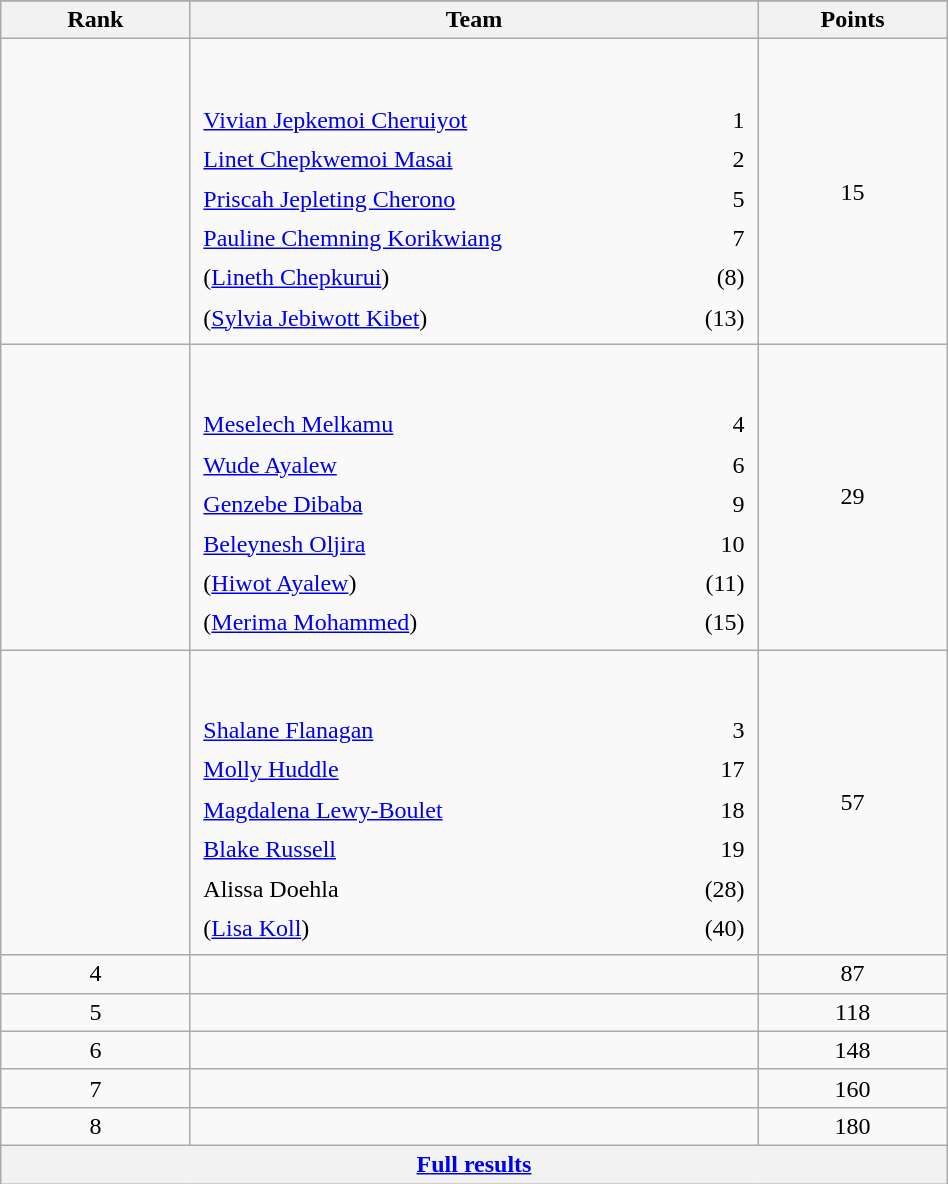<table class="wikitable" width=50%>
<tr>
</tr>
<tr>
<th width=10%>Rank</th>
<th width=30%>Team</th>
<th width=10%>Points</th>
</tr>
<tr align="center">
<td></td>
<td align="left"> <br><br><table width=100%>
<tr>
<td align=left style="border:0"><a href='#'>Vivian Jepkemoi Cheruiyot</a></td>
<td align=right style="border:0">1</td>
</tr>
<tr>
<td align=left style="border:0"><a href='#'>Linet Chepkwemoi Masai</a></td>
<td align=right style="border:0">2</td>
</tr>
<tr>
<td align=left style="border:0"><a href='#'>Priscah Jepleting Cherono</a></td>
<td align=right style="border:0">5</td>
</tr>
<tr>
<td align=left style="border:0"><a href='#'>Pauline Chemning Korikwiang</a></td>
<td align=right style="border:0">7</td>
</tr>
<tr>
<td align=left style="border:0">(<a href='#'>Lineth Chepkurui</a>)</td>
<td align=right style="border:0">(8)</td>
</tr>
<tr>
<td align=left style="border:0">(<a href='#'>Sylvia Jebiwott Kibet</a>)</td>
<td align=right style="border:0">(13)</td>
</tr>
</table>
</td>
<td>15</td>
</tr>
<tr align="center">
<td></td>
<td align="left"> <br><br><table width=100%>
<tr>
<td align=left style="border:0"><a href='#'>Meselech Melkamu</a></td>
<td align=right style="border:0">4</td>
</tr>
<tr>
<td align=left style="border:0"><a href='#'>Wude Ayalew</a></td>
<td align=right style="border:0">6</td>
</tr>
<tr>
<td align=left style="border:0"><a href='#'>Genzebe Dibaba</a></td>
<td align=right style="border:0">9</td>
</tr>
<tr>
<td align=left style="border:0"><a href='#'>Beleynesh Oljira</a></td>
<td align=right style="border:0">10</td>
</tr>
<tr>
<td align=left style="border:0">(<a href='#'>Hiwot Ayalew</a>)</td>
<td align=right style="border:0">(11)</td>
</tr>
<tr>
<td align=left style="border:0">(<a href='#'>Merima Mohammed</a>)</td>
<td align=right style="border:0">(15)</td>
</tr>
</table>
</td>
<td>29</td>
</tr>
<tr align="center">
<td></td>
<td align="left"> <br><br><table width=100%>
<tr>
<td align=left style="border:0"><a href='#'>Shalane Flanagan</a></td>
<td align=right style="border:0">3</td>
</tr>
<tr>
<td align=left style="border:0"><a href='#'>Molly Huddle</a></td>
<td align=right style="border:0">17</td>
</tr>
<tr>
<td align=left style="border:0"><a href='#'>Magdalena Lewy-Boulet</a></td>
<td align=right style="border:0">18</td>
</tr>
<tr>
<td align=left style="border:0"><a href='#'>Blake Russell</a></td>
<td align=right style="border:0">19</td>
</tr>
<tr>
<td align=left style="border:0">Alissa Doehla</td>
<td align="right" style="border:0">(28)</td>
</tr>
<tr>
<td align=left style="border:0">(<a href='#'>Lisa Koll</a>)</td>
<td align=right style="border:0">(40)</td>
</tr>
</table>
</td>
<td>57</td>
</tr>
<tr align="center">
<td>4</td>
<td align="left"></td>
<td>87</td>
</tr>
<tr align="center">
<td>5</td>
<td align="left"></td>
<td>118</td>
</tr>
<tr align="center">
<td>6</td>
<td align="left"></td>
<td>148</td>
</tr>
<tr align="center">
<td>7</td>
<td align="left"></td>
<td>160</td>
</tr>
<tr align="center">
<td>8</td>
<td align="left"></td>
<td>180</td>
</tr>
<tr class="sortbottom">
<th colspan=3 align=center><a href='#'>Full results</a></th>
</tr>
</table>
